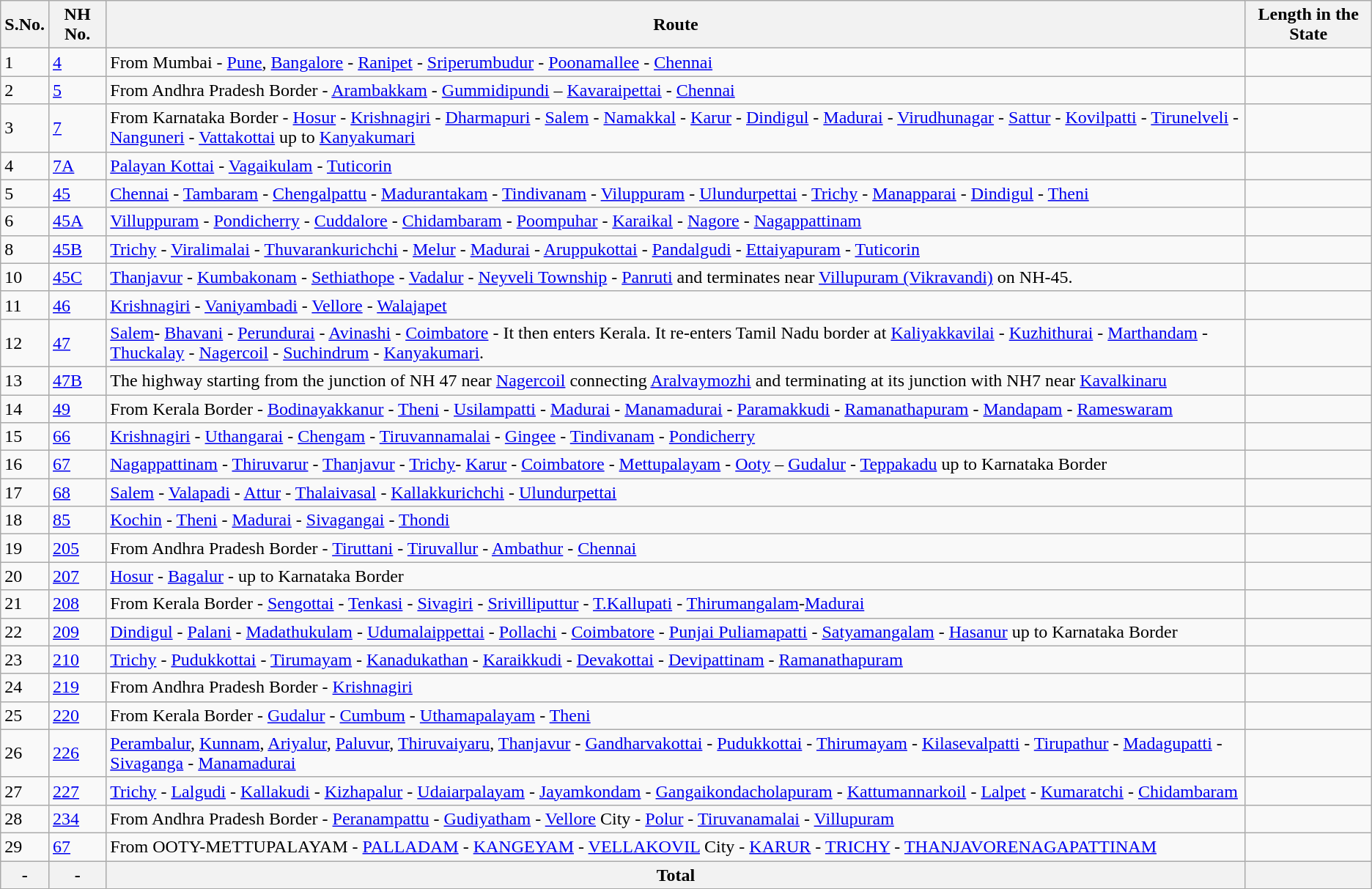<table class="wikitable">
<tr>
<th>S.No.</th>
<th>NH No.</th>
<th>Route</th>
<th>Length in the State</th>
</tr>
<tr>
<td>1</td>
<td><a href='#'>4</a></td>
<td>From Mumbai - <a href='#'>Pune</a>, <a href='#'>Bangalore</a> - <a href='#'>Ranipet</a> - <a href='#'>Sriperumbudur</a> - <a href='#'>Poonamallee</a> - <a href='#'>Chennai</a></td>
<td></td>
</tr>
<tr>
<td>2</td>
<td><a href='#'>5</a></td>
<td>From Andhra Pradesh Border - <a href='#'>Arambakkam</a> - <a href='#'>Gummidipundi</a> – <a href='#'>Kavaraipettai</a> - <a href='#'>Chennai</a></td>
<td></td>
</tr>
<tr>
<td>3</td>
<td><a href='#'>7</a></td>
<td>From Karnataka Border - <a href='#'>Hosur</a> - <a href='#'>Krishnagiri</a> - <a href='#'>Dharmapuri</a> - <a href='#'>Salem</a> -  <a href='#'>Namakkal</a> - <a href='#'>Karur</a> - <a href='#'>Dindigul</a> -  <a href='#'>Madurai</a> - <a href='#'>Virudhunagar</a> - <a href='#'>Sattur</a> - <a href='#'>Kovilpatti</a> - <a href='#'>Tirunelveli</a> - <a href='#'>Nanguneri</a> - <a href='#'>Vattakottai</a> up to <a href='#'>Kanyakumari</a></td>
<td></td>
</tr>
<tr>
<td>4</td>
<td><a href='#'>7A</a></td>
<td><a href='#'>Palayan Kottai</a> - <a href='#'>Vagaikulam</a> - <a href='#'>Tuticorin</a></td>
<td></td>
</tr>
<tr>
<td>5</td>
<td><a href='#'>45</a></td>
<td><a href='#'>Chennai</a> - <a href='#'>Tambaram</a> - <a href='#'>Chengalpattu</a> - <a href='#'>Madurantakam</a> - <a href='#'>Tindivanam</a> - <a href='#'>Viluppuram</a> - <a href='#'>Ulundurpettai</a> - <a href='#'>Trichy</a> - <a href='#'>Manapparai</a> - <a href='#'>Dindigul</a> - <a href='#'>Theni</a></td>
<td></td>
</tr>
<tr>
<td>6</td>
<td><a href='#'>45A</a></td>
<td><a href='#'>Villuppuram</a> - <a href='#'>Pondicherry</a> - <a href='#'>Cuddalore</a> - <a href='#'>Chidambaram</a> - <a href='#'>Poompuhar</a> - <a href='#'>Karaikal</a> - <a href='#'>Nagore</a> - <a href='#'>Nagappattinam</a></td>
<td></td>
</tr>
<tr>
<td>8</td>
<td><a href='#'>45B</a></td>
<td><a href='#'>Trichy</a> - <a href='#'>Viralimalai</a> - <a href='#'>Thuvarankurichchi</a> - <a href='#'>Melur</a> - <a href='#'>Madurai</a> - <a href='#'>Aruppukottai</a> - <a href='#'>Pandalgudi</a> - <a href='#'>Ettaiyapuram</a> - <a href='#'>Tuticorin</a></td>
<td></td>
</tr>
<tr>
<td>10</td>
<td><a href='#'>45C</a></td>
<td><a href='#'>Thanjavur</a> - <a href='#'>Kumbakonam</a> - <a href='#'>Sethiathope</a> - <a href='#'>Vadalur</a> - <a href='#'>Neyveli Township</a> - <a href='#'>Panruti</a> and terminates near <a href='#'>Villupuram (Vikravandi)</a> on NH-45.</td>
<td></td>
</tr>
<tr>
<td>11</td>
<td><a href='#'>46</a></td>
<td><a href='#'>Krishnagiri</a> - <a href='#'>Vaniyambadi</a> - <a href='#'>Vellore</a> - <a href='#'>Walajapet</a></td>
<td></td>
</tr>
<tr>
<td>12</td>
<td><a href='#'>47</a></td>
<td><a href='#'>Salem</a>- <a href='#'>Bhavani</a> - <a href='#'>Perundurai</a> - <a href='#'>Avinashi</a> - <a href='#'>Coimbatore</a> - It then enters Kerala. It re-enters Tamil Nadu border at <a href='#'>Kaliyakkavilai</a> - <a href='#'>Kuzhithurai</a> - <a href='#'>Marthandam</a> - <a href='#'>Thuckalay</a> - <a href='#'>Nagercoil</a> - <a href='#'>Suchindrum</a> - <a href='#'>Kanyakumari</a>.</td>
<td></td>
</tr>
<tr>
<td>13</td>
<td><a href='#'>47B</a></td>
<td>The highway starting from the junction of NH 47 near <a href='#'>Nagercoil</a> connecting <a href='#'>Aralvaymozhi</a> and terminating at its junction with NH7 near <a href='#'>Kavalkinaru</a></td>
<td></td>
</tr>
<tr>
<td>14</td>
<td><a href='#'>49</a></td>
<td>From  Kerala  Border - <a href='#'>Bodinayakkanur</a> - <a href='#'>Theni</a> - <a href='#'>Usilampatti</a> - <a href='#'>Madurai</a> - <a href='#'>Manamadurai</a> - <a href='#'>Paramakkudi</a> - <a href='#'>Ramanathapuram</a> - <a href='#'>Mandapam</a> - <a href='#'>Rameswaram</a></td>
<td></td>
</tr>
<tr>
<td>15</td>
<td><a href='#'>66</a></td>
<td><a href='#'>Krishnagiri</a> - <a href='#'>Uthangarai</a> - <a href='#'>Chengam</a> - <a href='#'>Tiruvannamalai</a> - <a href='#'>Gingee</a> - <a href='#'>Tindivanam</a> - <a href='#'>Pondicherry</a></td>
<td></td>
</tr>
<tr>
<td>16</td>
<td><a href='#'>67</a></td>
<td><a href='#'>Nagappattinam</a> - <a href='#'>Thiruvarur</a> - <a href='#'>Thanjavur</a> - <a href='#'>Trichy</a>- <a href='#'>Karur</a> - <a href='#'>Coimbatore</a> - <a href='#'>Mettupalayam</a> - <a href='#'>Ooty</a> – <a href='#'>Gudalur</a> - <a href='#'>Teppakadu</a> up to Karnataka Border</td>
<td></td>
</tr>
<tr>
<td>17</td>
<td><a href='#'>68</a></td>
<td><a href='#'>Salem</a> - <a href='#'>Valapadi</a> - <a href='#'>Attur</a> - <a href='#'>Thalaivasal</a> - <a href='#'>Kallakkurichchi</a> - <a href='#'>Ulundurpettai</a></td>
<td></td>
</tr>
<tr>
<td>18</td>
<td><a href='#'>85</a></td>
<td><a href='#'>Kochin</a> - <a href='#'>Theni</a> - <a href='#'>Madurai</a> - <a href='#'>Sivagangai</a> - <a href='#'>Thondi</a></td>
<td></td>
</tr>
<tr>
<td>19</td>
<td><a href='#'>205</a></td>
<td>From Andhra Pradesh Border - <a href='#'>Tiruttani</a> - <a href='#'>Tiruvallur</a> - <a href='#'>Ambathur</a> - <a href='#'>Chennai</a></td>
<td></td>
</tr>
<tr>
<td>20</td>
<td><a href='#'>207</a></td>
<td><a href='#'>Hosur</a> - <a href='#'>Bagalur</a> - up to Karnataka Border</td>
<td></td>
</tr>
<tr>
<td>21</td>
<td><a href='#'>208</a></td>
<td>From Kerala Border - <a href='#'>Sengottai</a> - <a href='#'>Tenkasi</a> - <a href='#'>Sivagiri</a> - <a href='#'>Srivilliputtur</a> - <a href='#'>T.Kallupati</a> - <a href='#'>Thirumangalam</a>-<a href='#'>Madurai</a></td>
<td></td>
</tr>
<tr>
<td>22</td>
<td><a href='#'>209</a></td>
<td><a href='#'>Dindigul</a> - <a href='#'>Palani</a> - <a href='#'>Madathukulam</a> - <a href='#'>Udumalaippettai</a> - <a href='#'>Pollachi</a> - <a href='#'>Coimbatore</a> - <a href='#'>Punjai Puliamapatti</a> - <a href='#'>Satyamangalam</a> - <a href='#'>Hasanur</a> up to Karnataka Border</td>
<td></td>
</tr>
<tr>
<td>23</td>
<td><a href='#'>210</a></td>
<td><a href='#'>Trichy</a> - <a href='#'>Pudukkottai</a> - <a href='#'>Tirumayam</a> - <a href='#'>Kanadukathan</a> - <a href='#'>Karaikkudi</a> - <a href='#'>Devakottai</a> - <a href='#'>Devipattinam</a> - <a href='#'>Ramanathapuram</a></td>
<td></td>
</tr>
<tr>
<td>24</td>
<td><a href='#'>219</a></td>
<td>From Andhra Pradesh Border - <a href='#'>Krishnagiri</a></td>
<td></td>
</tr>
<tr>
<td>25</td>
<td><a href='#'>220</a></td>
<td>From Kerala Border - <a href='#'>Gudalur</a> - <a href='#'>Cumbum</a> - <a href='#'>Uthamapalayam</a> - <a href='#'>Theni</a></td>
<td></td>
</tr>
<tr>
<td>26</td>
<td><a href='#'>226</a></td>
<td><a href='#'>Perambalur</a>, <a href='#'>Kunnam</a>, <a href='#'>Ariyalur</a>, <a href='#'>Paluvur</a>, <a href='#'>Thiruvaiyaru</a>, <a href='#'>Thanjavur</a> - <a href='#'>Gandharvakottai</a> - <a href='#'>Pudukkottai</a> - <a href='#'>Thirumayam</a> - <a href='#'>Kilasevalpatti</a> - <a href='#'>Tirupathur</a> - <a href='#'>Madagupatti</a> - <a href='#'>Sivaganga</a> - <a href='#'>Manamadurai</a></td>
<td></td>
</tr>
<tr>
<td>27</td>
<td><a href='#'>227</a></td>
<td><a href='#'>Trichy</a> - <a href='#'>Lalgudi</a> - <a href='#'>Kallakudi</a> - <a href='#'>Kizhapalur</a> - <a href='#'>Udaiarpalayam</a> - <a href='#'>Jayamkondam</a> - <a href='#'>Gangaikondacholapuram</a> - <a href='#'>Kattumannarkoil</a> - <a href='#'>Lalpet</a> - <a href='#'>Kumaratchi</a> - <a href='#'>Chidambaram</a></td>
<td></td>
</tr>
<tr>
<td>28</td>
<td><a href='#'>234</a></td>
<td>From Andhra Pradesh Border - <a href='#'>Peranampattu</a> - <a href='#'>Gudiyatham</a> - <a href='#'>Vellore</a> City - <a href='#'>Polur</a> - <a href='#'>Tiruvanamalai</a> - <a href='#'>Villupuram</a></td>
</tr>
<tr>
<td>29</td>
<td><a href='#'>67</a></td>
<td>From OOTY-METTUPALAYAM - <a href='#'>PALLADAM</a> - <a href='#'>KANGEYAM</a> - <a href='#'>VELLAKOVIL</a> City - <a href='#'>KARUR</a> - <a href='#'>TRICHY</a> - <a href='#'>THANJAVORE</a><a href='#'>NAGAPATTINAM</a></td>
<td></td>
</tr>
<tr>
<th>-</th>
<th>-</th>
<th>Total</th>
<th></th>
</tr>
</table>
